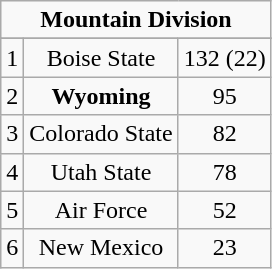<table class="wikitable">
<tr align="center">
<td align="center" Colspan="3"><strong>Mountain Division</strong></td>
</tr>
<tr align="center">
</tr>
<tr align="center">
<td>1</td>
<td>Boise State</td>
<td>132 (22)</td>
</tr>
<tr align="center">
<td>2</td>
<td><strong>Wyoming</strong></td>
<td>95</td>
</tr>
<tr align="center">
<td>3</td>
<td>Colorado State</td>
<td>82</td>
</tr>
<tr align="center">
<td>4</td>
<td>Utah State</td>
<td>78</td>
</tr>
<tr align="center">
<td>5</td>
<td>Air Force</td>
<td>52</td>
</tr>
<tr align="center">
<td>6</td>
<td>New Mexico</td>
<td>23</td>
</tr>
</table>
